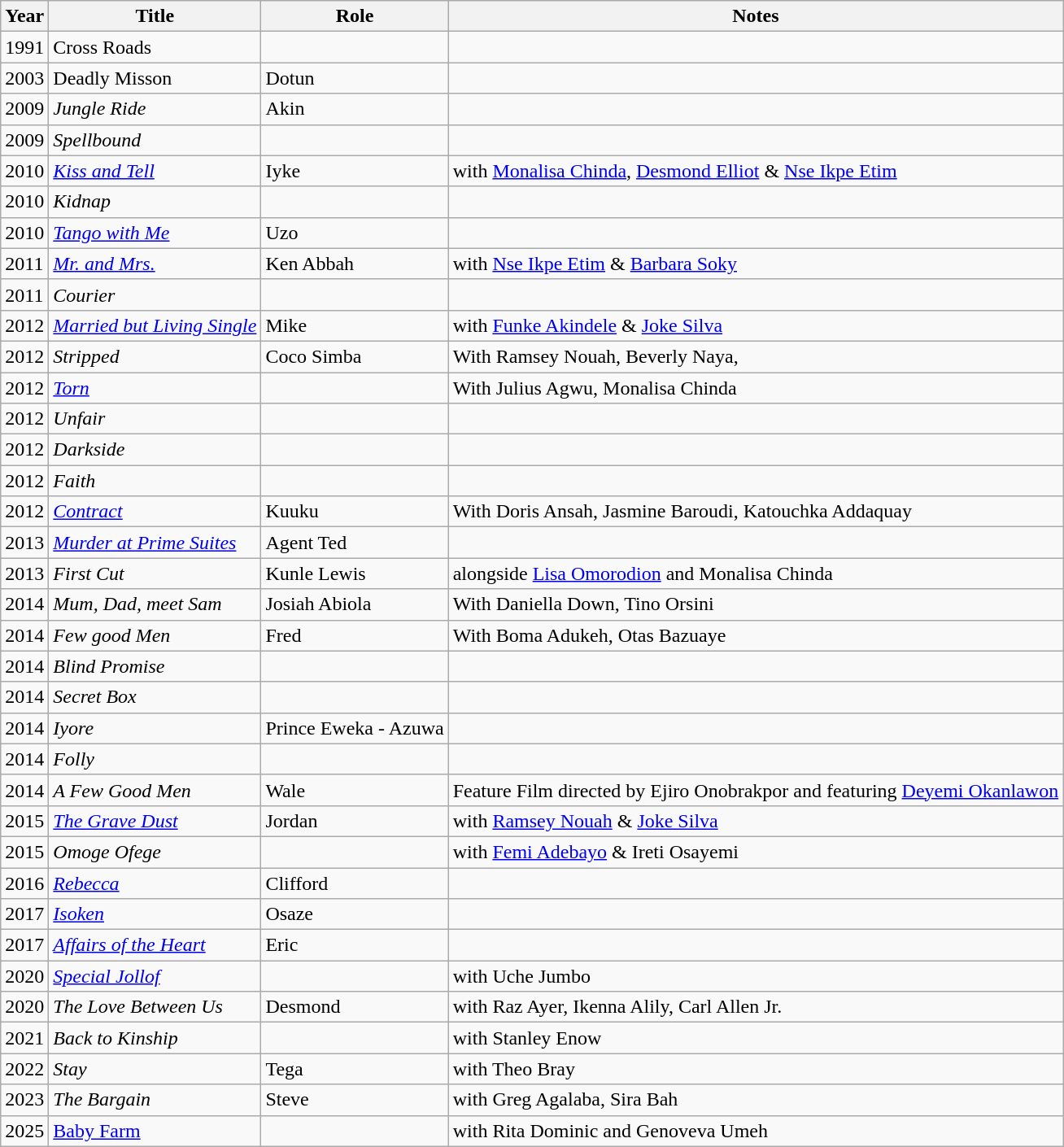<table class="wikitable">
<tr>
<th>Year</th>
<th>Title</th>
<th>Role</th>
<th>Notes</th>
</tr>
<tr>
<td>1991</td>
<td>Cross Roads</td>
<td></td>
<td></td>
</tr>
<tr>
<td>2003</td>
<td>Deadly Misson</td>
<td>Dotun</td>
<td></td>
</tr>
<tr>
<td>2009</td>
<td><em>Jungle Ride</em></td>
<td>Akin</td>
<td></td>
</tr>
<tr>
<td>2009</td>
<td><em>Spellbound</em></td>
<td></td>
<td></td>
</tr>
<tr>
<td>2010</td>
<td><em><a href='#'>Kiss and Tell</a></em></td>
<td>Iyke</td>
<td>with <a href='#'>Monalisa Chinda</a>, <a href='#'>Desmond Elliot</a> & <a href='#'>Nse Ikpe Etim</a></td>
</tr>
<tr>
<td>2010</td>
<td><em>Kidnap</em></td>
<td></td>
<td></td>
</tr>
<tr>
<td>2010</td>
<td><em><a href='#'>Tango with Me</a></em></td>
<td>Uzo</td>
<td></td>
</tr>
<tr>
<td>2011</td>
<td><em><a href='#'>Mr. and Mrs.</a></em></td>
<td>Ken Abbah</td>
<td>with <a href='#'>Nse Ikpe Etim</a> & <a href='#'>Barbara Soky</a></td>
</tr>
<tr>
<td>2011</td>
<td><em>Courier</em></td>
<td></td>
<td></td>
</tr>
<tr>
<td>2012</td>
<td><em><a href='#'>Married but Living Single</a></em></td>
<td>Mike</td>
<td>with <a href='#'>Funke Akindele</a> & <a href='#'>Joke Silva</a></td>
</tr>
<tr>
<td>2012</td>
<td><em>Stripped</em></td>
<td>Coco Simba</td>
<td>With Ramsey Nouah, Beverly Naya,</td>
</tr>
<tr>
<td>2012</td>
<td><em><a href='#'>Torn</a></em></td>
<td></td>
<td>With Julius Agwu, Monalisa Chinda</td>
</tr>
<tr>
<td>2012</td>
<td><em>Unfair</em></td>
<td></td>
<td></td>
</tr>
<tr>
<td>2012</td>
<td><em>Darkside</em></td>
<td></td>
<td></td>
</tr>
<tr>
<td>2012</td>
<td><em>Faith</em></td>
<td></td>
<td></td>
</tr>
<tr>
<td>2012</td>
<td><em><a href='#'>Contract</a></em></td>
<td>Kuuku</td>
<td>With Doris Ansah, Jasmine Baroudi, Katouchka Addaquay</td>
</tr>
<tr>
<td>2013</td>
<td><em><a href='#'>Murder at Prime Suites</a></em></td>
<td>Agent Ted</td>
<td></td>
</tr>
<tr>
<td>2013</td>
<td><em>First Cut</em></td>
<td>Kunle Lewis</td>
<td>alongside <a href='#'>Lisa Omorodion</a> and Monalisa Chinda</td>
</tr>
<tr>
<td>2014</td>
<td><em>Mum, Dad, meet Sam</em></td>
<td>Josiah Abiola</td>
<td>With Daniella Down, Tino Orsini</td>
</tr>
<tr>
<td>2014</td>
<td><em>Few good Men</em></td>
<td>Fred</td>
<td>With Boma Adukeh, Otas Bazuaye</td>
</tr>
<tr>
<td>2014</td>
<td><em>Blind Promise</em></td>
<td></td>
<td></td>
</tr>
<tr>
<td>2014</td>
<td><em>Secret Box</em></td>
<td></td>
<td></td>
</tr>
<tr>
<td>2014</td>
<td><em>Iyore</em></td>
<td>Prince Eweka - Azuwa</td>
<td></td>
</tr>
<tr>
<td>2014</td>
<td><em>Folly</em></td>
<td></td>
<td></td>
</tr>
<tr 2014 || Affairs of the heart ||>
<td>2014</td>
<td><em>A Few Good Men</em></td>
<td>Wale</td>
<td>Feature Film directed by Ejiro Onobrakpor and featuring <a href='#'>Deyemi Okanlawon</a></td>
</tr>
<tr>
<td>2015</td>
<td><em><a href='#'>The Grave Dust</a></em></td>
<td>Jordan</td>
<td>with <a href='#'>Ramsey Nouah</a> & <a href='#'>Joke Silva</a></td>
</tr>
<tr>
<td>2015</td>
<td><em>Omoge Ofege</em></td>
<td></td>
<td>with <a href='#'>Femi Adebayo</a> & Ireti Osayemi</td>
</tr>
<tr>
<td>2016</td>
<td><em><a href='#'>Rebecca</a></em></td>
<td>Clifford</td>
<td></td>
</tr>
<tr>
<td>2017</td>
<td><em><a href='#'>Isoken</a></em></td>
<td>Osaze</td>
<td></td>
</tr>
<tr>
<td>2017</td>
<td><em><a href='#'>Affairs of the Heart</a></em></td>
<td>Eric</td>
<td></td>
</tr>
<tr>
<td>2020</td>
<td><em><a href='#'>Special Jollof</a></em></td>
<td></td>
<td>with Uche Jumbo</td>
</tr>
<tr>
<td>2020</td>
<td><em>The Love Between Us</em></td>
<td>Desmond</td>
<td>with Raz Ayer, Ikenna Alily, Carl Allen Jr.</td>
</tr>
<tr>
<td>2021</td>
<td><em>Back to Kinship</em></td>
<td></td>
<td>with Stanley Enow</td>
</tr>
<tr>
<td>2022</td>
<td><em>Stay</em></td>
<td>Tega</td>
<td>with Theo Bray</td>
</tr>
<tr>
<td>2023</td>
<td><em>The Bargain</em></td>
<td>Steve</td>
<td>with Greg Agalaba, Sira Bah</td>
</tr>
<tr>
<td>2025</td>
<td><a href='#'>Baby Farm</a></td>
<td></td>
<td>with Rita Dominic and Genoveva Umeh</td>
</tr>
</table>
